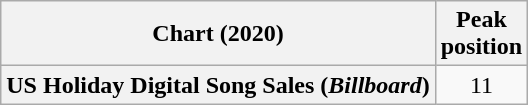<table class="wikitable unsortable plainrowheaders" style="text-align:center">
<tr>
<th scope="col">Chart (2020)</th>
<th scope="col">Peak<br>position</th>
</tr>
<tr>
<th scope="row">US Holiday Digital Song Sales (<em>Billboard</em>)</th>
<td>11</td>
</tr>
</table>
